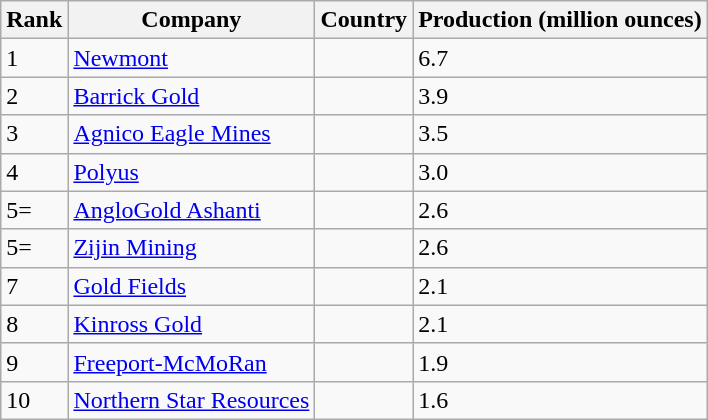<table class="wikitable sortable">
<tr>
<th>Rank</th>
<th>Company</th>
<th>Country</th>
<th>Production (million ounces)</th>
</tr>
<tr>
<td>1</td>
<td><a href='#'>Newmont</a></td>
<td></td>
<td>6.7</td>
</tr>
<tr>
<td>2</td>
<td><a href='#'>Barrick Gold</a></td>
<td></td>
<td>3.9</td>
</tr>
<tr>
<td>3</td>
<td><a href='#'>Agnico Eagle Mines</a></td>
<td></td>
<td>3.5</td>
</tr>
<tr>
<td>4</td>
<td><a href='#'>Polyus</a></td>
<td></td>
<td>3.0</td>
</tr>
<tr>
<td>5=</td>
<td><a href='#'>AngloGold Ashanti</a></td>
<td></td>
<td>2.6</td>
</tr>
<tr>
<td>5=</td>
<td><a href='#'>Zijin Mining</a></td>
<td></td>
<td>2.6</td>
</tr>
<tr>
<td>7</td>
<td><a href='#'>Gold Fields</a></td>
<td></td>
<td>2.1</td>
</tr>
<tr>
<td>8</td>
<td><a href='#'>Kinross Gold</a></td>
<td></td>
<td>2.1</td>
</tr>
<tr>
<td>9</td>
<td><a href='#'>Freeport-McMoRan</a></td>
<td></td>
<td>1.9</td>
</tr>
<tr>
<td>10</td>
<td><a href='#'>Northern Star Resources</a></td>
<td></td>
<td>1.6</td>
</tr>
</table>
